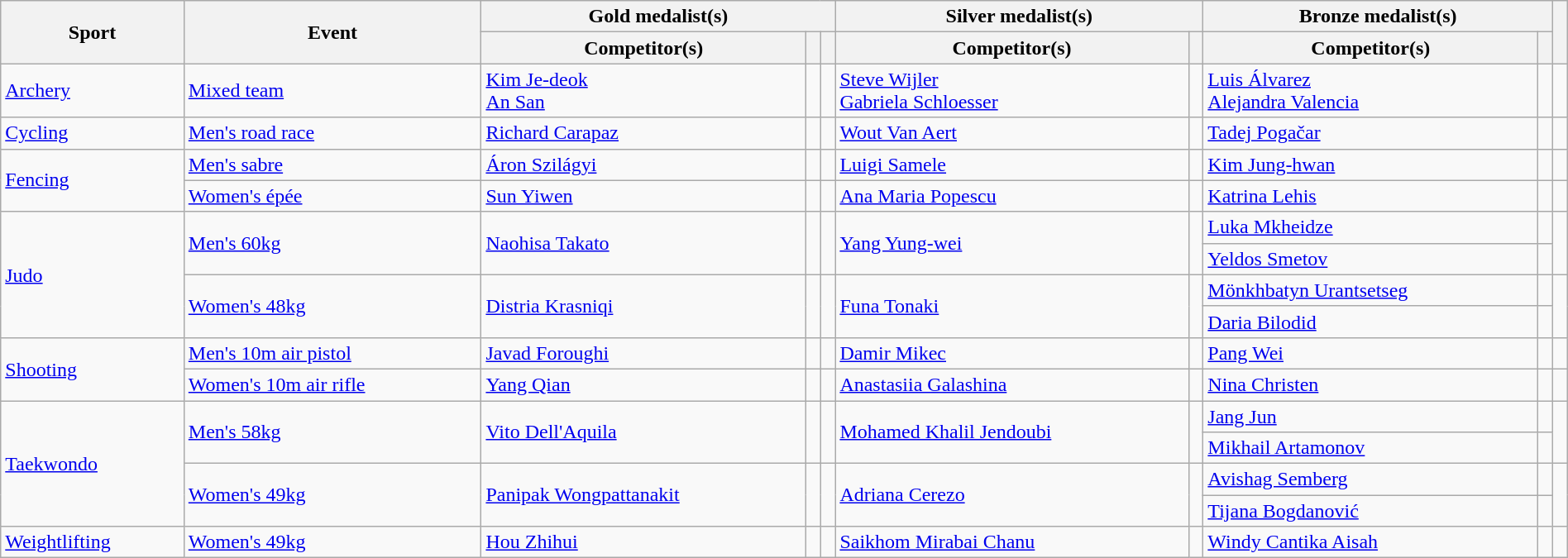<table class="wikitable" style="width:100%;">
<tr>
<th rowspan="2">Sport</th>
<th rowspan="2">Event</th>
<th colspan="3">Gold medalist(s)</th>
<th colspan="2">Silver medalist(s)</th>
<th colspan="2">Bronze medalist(s)</th>
<th rowspan="2"></th>
</tr>
<tr>
<th>Competitor(s)</th>
<th></th>
<th></th>
<th>Competitor(s)</th>
<th></th>
<th>Competitor(s)</th>
<th></th>
</tr>
<tr>
<td><a href='#'>Archery</a></td>
<td><a href='#'>Mixed team</a></td>
<td><a href='#'>Kim Je-deok</a> <br> <a href='#'>An San</a></td>
<td></td>
<td></td>
<td><a href='#'>Steve Wijler</a> <br> <a href='#'>Gabriela Schloesser</a></td>
<td></td>
<td><a href='#'>Luis Álvarez</a> <br> <a href='#'>Alejandra Valencia</a></td>
<td></td>
<td></td>
</tr>
<tr>
<td><a href='#'>Cycling</a></td>
<td><a href='#'>Men's road race</a></td>
<td><a href='#'>Richard Carapaz</a></td>
<td></td>
<td></td>
<td><a href='#'>Wout Van Aert</a></td>
<td></td>
<td><a href='#'>Tadej Pogačar</a></td>
<td></td>
<td></td>
</tr>
<tr>
<td rowspan="2"><a href='#'>Fencing</a></td>
<td><a href='#'>Men's sabre</a></td>
<td><a href='#'>Áron Szilágyi</a></td>
<td></td>
<td></td>
<td><a href='#'>Luigi Samele</a></td>
<td></td>
<td><a href='#'>Kim Jung-hwan</a></td>
<td></td>
<td></td>
</tr>
<tr>
<td><a href='#'>Women's épée</a></td>
<td><a href='#'>Sun Yiwen</a></td>
<td></td>
<td></td>
<td><a href='#'>Ana Maria Popescu</a></td>
<td></td>
<td><a href='#'>Katrina Lehis</a></td>
<td></td>
<td></td>
</tr>
<tr>
<td rowspan="4"><a href='#'>Judo</a></td>
<td rowspan="2"><a href='#'>Men's 60kg</a></td>
<td rowspan="2"><a href='#'>Naohisa Takato</a></td>
<td rowspan="2"></td>
<td rowspan="2"></td>
<td rowspan="2"><a href='#'>Yang Yung-wei</a></td>
<td rowspan="2"></td>
<td><a href='#'>Luka Mkheidze</a></td>
<td></td>
<td rowspan="2"></td>
</tr>
<tr>
<td><a href='#'>Yeldos Smetov</a></td>
<td></td>
</tr>
<tr>
<td rowspan="2"><a href='#'>Women's 48kg</a></td>
<td rowspan="2"><a href='#'>Distria Krasniqi</a></td>
<td rowspan="2"></td>
<td rowspan="2"></td>
<td rowspan="2"><a href='#'>Funa Tonaki</a></td>
<td rowspan="2"></td>
<td><a href='#'>Mönkhbatyn Urantsetseg</a></td>
<td></td>
<td rowspan="2"></td>
</tr>
<tr>
<td><a href='#'>Daria Bilodid</a></td>
<td></td>
</tr>
<tr>
<td rowspan="2"><a href='#'>Shooting</a></td>
<td><a href='#'>Men's 10m air pistol</a></td>
<td><a href='#'>Javad Foroughi</a></td>
<td></td>
<td></td>
<td><a href='#'>Damir Mikec</a></td>
<td></td>
<td><a href='#'>Pang Wei</a></td>
<td></td>
<td></td>
</tr>
<tr>
<td><a href='#'>Women's 10m air rifle</a></td>
<td><a href='#'>Yang Qian</a></td>
<td></td>
<td></td>
<td><a href='#'>Anastasiia Galashina</a></td>
<td></td>
<td><a href='#'>Nina Christen</a></td>
<td></td>
<td></td>
</tr>
<tr>
<td rowspan="4"><a href='#'>Taekwondo</a></td>
<td rowspan="2"><a href='#'>Men's 58kg</a></td>
<td rowspan="2"><a href='#'>Vito Dell'Aquila</a></td>
<td rowspan="2"></td>
<td rowspan="2"></td>
<td rowspan="2"><a href='#'>Mohamed Khalil Jendoubi</a></td>
<td rowspan="2"></td>
<td><a href='#'>Jang Jun</a></td>
<td></td>
<td rowspan="2"></td>
</tr>
<tr>
<td><a href='#'>Mikhail Artamonov</a></td>
<td></td>
</tr>
<tr>
<td rowspan="2"><a href='#'>Women's 49kg</a></td>
<td rowspan="2"><a href='#'>Panipak Wongpattanakit</a></td>
<td rowspan="2"></td>
<td rowspan="2"></td>
<td rowspan="2"><a href='#'>Adriana Cerezo</a></td>
<td rowspan="2"></td>
<td><a href='#'>Avishag Semberg</a></td>
<td></td>
<td rowspan="2"></td>
</tr>
<tr>
<td><a href='#'>Tijana Bogdanović</a></td>
<td></td>
</tr>
<tr>
<td><a href='#'>Weightlifting</a></td>
<td><a href='#'>Women's 49kg</a></td>
<td><a href='#'>Hou Zhihui</a></td>
<td></td>
<td></td>
<td><a href='#'>Saikhom Mirabai Chanu</a></td>
<td></td>
<td><a href='#'>Windy Cantika Aisah</a></td>
<td></td>
<td></td>
</tr>
</table>
